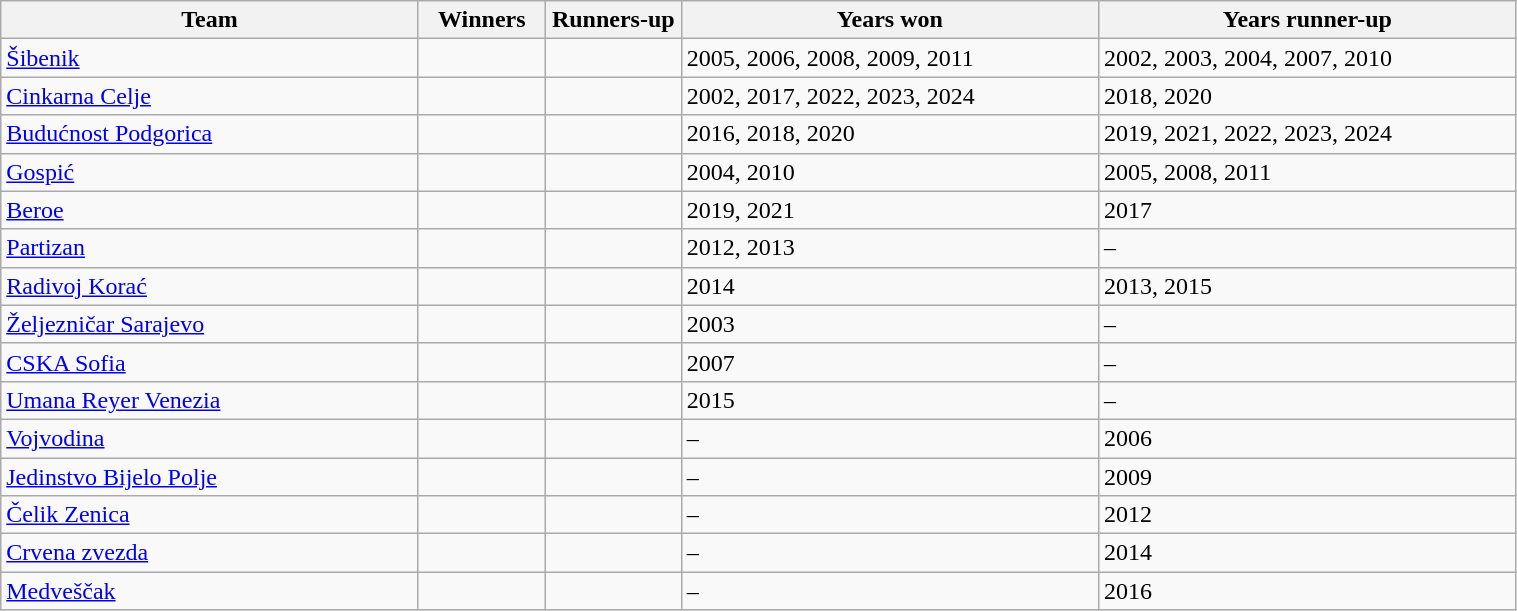<table class="wikitable" width=80%>
<tr>
<th width=20%>Team</th>
<th width=5%>Winners</th>
<th width=5%>Runners-up</th>
<th width=20%>Years won</th>
<th width=20%>Years runner-up</th>
</tr>
<tr>
<td> <a href='#'>Šibenik</a></td>
<td></td>
<td></td>
<td>2005, 2006, 2008, 2009, 2011</td>
<td>2002, 2003, 2004, 2007, 2010</td>
</tr>
<tr>
<td> <a href='#'>Cinkarna Celje</a></td>
<td></td>
<td></td>
<td>2002, 2017, 2022, 2023, 2024</td>
<td>2018, 2020</td>
</tr>
<tr>
<td> <a href='#'>Budućnost Podgorica</a></td>
<td></td>
<td></td>
<td>2016, 2018, 2020</td>
<td>2019, 2021, 2022, 2023, 2024</td>
</tr>
<tr>
<td> <a href='#'>Gospić</a></td>
<td></td>
<td></td>
<td>2004, 2010</td>
<td>2005, 2008, 2011</td>
</tr>
<tr>
<td> <a href='#'>Beroe</a></td>
<td></td>
<td></td>
<td>2019, 2021</td>
<td>2017</td>
</tr>
<tr>
<td> <a href='#'>Partizan</a></td>
<td></td>
<td></td>
<td>2012, 2013</td>
<td>–</td>
</tr>
<tr>
<td> <a href='#'>Radivoj Korać</a></td>
<td></td>
<td></td>
<td>2014</td>
<td>2013, 2015</td>
</tr>
<tr>
<td> <a href='#'>Željezničar Sarajevo</a></td>
<td></td>
<td></td>
<td>2003</td>
<td>–</td>
</tr>
<tr>
<td> <a href='#'>CSKA Sofia</a></td>
<td></td>
<td></td>
<td>2007</td>
<td>–</td>
</tr>
<tr>
<td> <a href='#'>Umana Reyer Venezia</a></td>
<td></td>
<td></td>
<td>2015</td>
<td>–</td>
</tr>
<tr>
<td> <a href='#'>Vojvodina</a></td>
<td></td>
<td></td>
<td>–</td>
<td>2006</td>
</tr>
<tr>
<td> <a href='#'>Jedinstvo Bijelo Polje</a></td>
<td></td>
<td></td>
<td>–</td>
<td>2009</td>
</tr>
<tr>
<td> <a href='#'>Čelik Zenica</a></td>
<td></td>
<td></td>
<td>–</td>
<td>2012</td>
</tr>
<tr>
<td> <a href='#'>Crvena zvezda</a></td>
<td></td>
<td></td>
<td>–</td>
<td>2014</td>
</tr>
<tr>
<td> <a href='#'>Medveščak</a></td>
<td></td>
<td></td>
<td>–</td>
<td>2016</td>
</tr>
</table>
